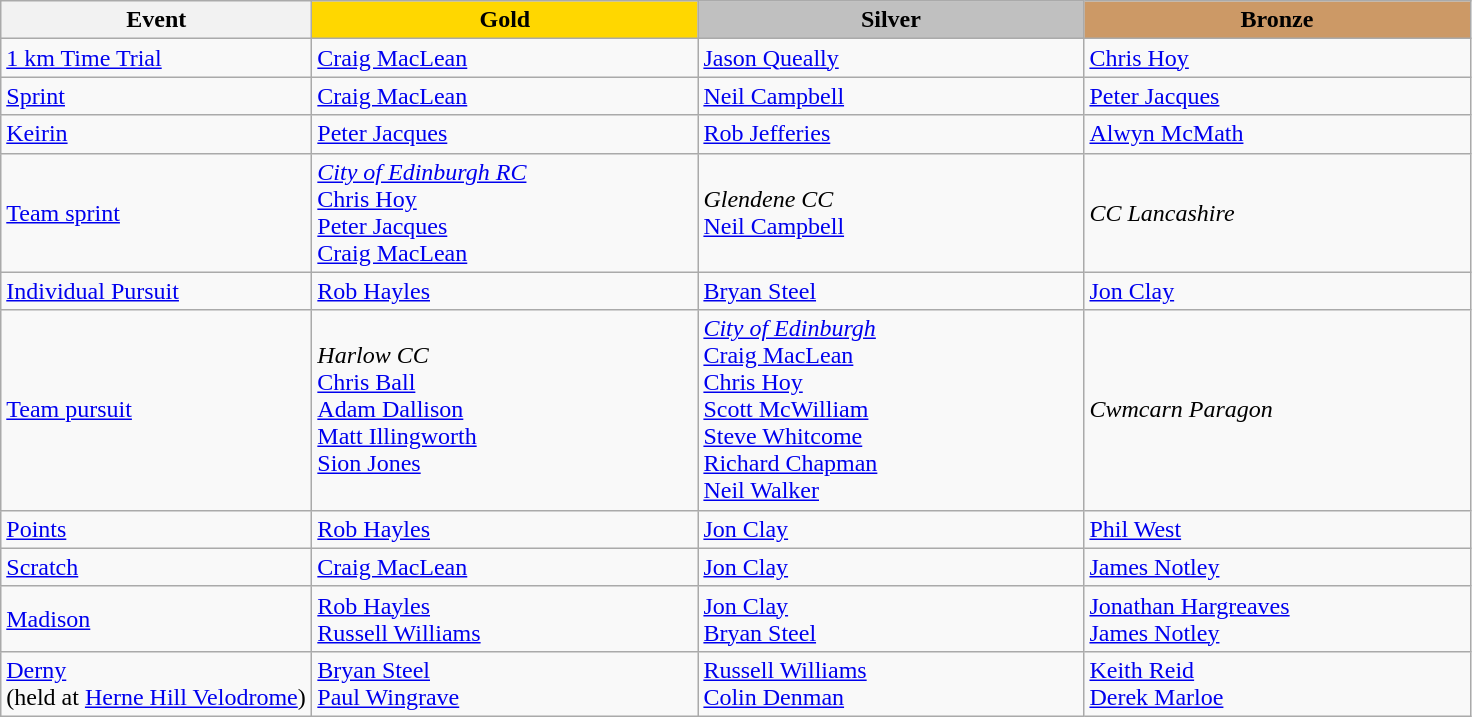<table class="wikitable" style="font-size: 100%">
<tr>
<th width=200>Event</th>
<th width=250 style="background-color: gold;">Gold</th>
<th width=250 style="background-color: silver;">Silver</th>
<th width=250 style="background-color: #cc9966;">Bronze</th>
</tr>
<tr>
<td><a href='#'>1 km Time Trial</a></td>
<td><a href='#'>Craig MacLean</a></td>
<td><a href='#'>Jason Queally</a></td>
<td><a href='#'>Chris Hoy</a></td>
</tr>
<tr>
<td><a href='#'>Sprint</a></td>
<td><a href='#'>Craig MacLean</a></td>
<td><a href='#'>Neil Campbell</a></td>
<td><a href='#'>Peter Jacques</a></td>
</tr>
<tr>
<td><a href='#'>Keirin</a></td>
<td><a href='#'>Peter Jacques</a></td>
<td><a href='#'>Rob Jefferies</a></td>
<td><a href='#'>Alwyn McMath</a></td>
</tr>
<tr>
<td><a href='#'>Team sprint</a></td>
<td><em><a href='#'>City of Edinburgh RC</a></em><br><a href='#'>Chris Hoy</a><br> <a href='#'>Peter Jacques</a> <br> <a href='#'>Craig MacLean</a></td>
<td><em>Glendene CC</em><br><a href='#'>Neil Campbell</a></td>
<td><em>CC Lancashire</em><br></td>
</tr>
<tr>
<td><a href='#'>Individual Pursuit</a></td>
<td><a href='#'>Rob Hayles</a></td>
<td><a href='#'>Bryan Steel</a></td>
<td><a href='#'>Jon Clay</a></td>
</tr>
<tr>
<td><a href='#'>Team pursuit</a></td>
<td><em>Harlow CC</em><br><a href='#'>Chris Ball</a><br> <a href='#'>Adam Dallison</a> <br> <a href='#'>Matt Illingworth</a> <br> <a href='#'>Sion Jones</a></td>
<td><em><a href='#'>City of Edinburgh</a></em><br><a href='#'>Craig MacLean</a><br><a href='#'>Chris Hoy</a><br><a href='#'>Scott McWilliam</a><br> <a href='#'>Steve Whitcome</a><br> <a href='#'>Richard Chapman</a> <br> <a href='#'>Neil Walker</a></td>
<td><em>Cwmcarn Paragon</em><br></td>
</tr>
<tr>
<td><a href='#'>Points</a></td>
<td><a href='#'>Rob Hayles</a></td>
<td><a href='#'>Jon Clay</a></td>
<td><a href='#'>Phil West</a></td>
</tr>
<tr>
<td><a href='#'>Scratch</a></td>
<td><a href='#'>Craig MacLean</a></td>
<td><a href='#'>Jon Clay</a></td>
<td><a href='#'>James Notley</a></td>
</tr>
<tr>
<td><a href='#'>Madison</a></td>
<td><a href='#'>Rob Hayles</a> <br> <a href='#'>Russell Williams</a></td>
<td><a href='#'>Jon Clay</a> <br> <a href='#'>Bryan Steel</a></td>
<td><a href='#'>Jonathan Hargreaves</a> <br> <a href='#'>James Notley</a></td>
</tr>
<tr>
<td><a href='#'>Derny</a> <br>(held at <a href='#'>Herne Hill Velodrome</a>)</td>
<td><a href='#'>Bryan Steel</a><br> <a href='#'>Paul Wingrave</a></td>
<td><a href='#'>Russell Williams</a><br><a href='#'>Colin Denman</a></td>
<td><a href='#'>Keith Reid</a><br><a href='#'>Derek Marloe</a></td>
</tr>
</table>
